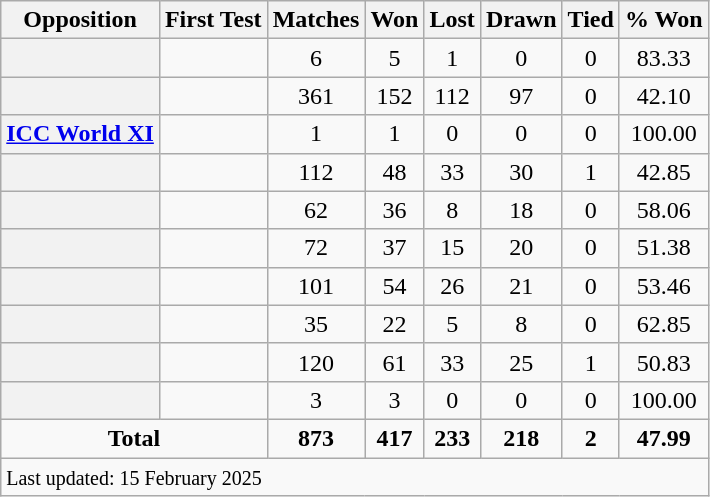<table class="wikitable plainrowheaders sortable">
<tr>
<th scope=col>Opposition</th>
<th scope=col>First Test</th>
<th scope=col>Matches</th>
<th scope=col>Won</th>
<th scope=col>Lost</th>
<th scope=col>Drawn</th>
<th scope=col>Tied</th>
<th scope=col>% Won</th>
</tr>
<tr align=center>
<th scope=row></th>
<td align=left><a href='#'></a></td>
<td>6</td>
<td>5</td>
<td>1</td>
<td>0</td>
<td>0</td>
<td>83.33</td>
</tr>
<tr align=center>
<th scope=row></th>
<td align=left><a href='#'></a></td>
<td>361</td>
<td>152</td>
<td>112</td>
<td>97</td>
<td>0</td>
<td>42.10</td>
</tr>
<tr align=center>
<th scope=row><a href='#'>ICC World XI</a></th>
<td align=left><a href='#'></a></td>
<td>1</td>
<td>1</td>
<td>0</td>
<td>0</td>
<td>0</td>
<td>100.00</td>
</tr>
<tr align=center>
<th scope=row></th>
<td align=left><a href='#'></a></td>
<td>112</td>
<td>48</td>
<td>33</td>
<td>30</td>
<td>1</td>
<td>42.85</td>
</tr>
<tr align=center>
<th scope=row></th>
<td align=left><a href='#'></a></td>
<td>62</td>
<td>36</td>
<td>8</td>
<td>18</td>
<td>0</td>
<td>58.06</td>
</tr>
<tr align=center>
<th scope=row></th>
<td align=left><a href='#'></a></td>
<td>72</td>
<td>37</td>
<td>15</td>
<td>20</td>
<td>0</td>
<td>51.38</td>
</tr>
<tr align=center>
<th scope=row></th>
<td align=left><a href='#'></a></td>
<td>101</td>
<td>54</td>
<td>26</td>
<td>21</td>
<td>0</td>
<td>53.46</td>
</tr>
<tr align=center>
<th scope=row></th>
<td align=left><a href='#'></a></td>
<td>35</td>
<td>22</td>
<td>5</td>
<td>8</td>
<td>0</td>
<td>62.85</td>
</tr>
<tr align=center>
<th scope=row></th>
<td align=left><a href='#'></a></td>
<td>120</td>
<td>61</td>
<td>33</td>
<td>25</td>
<td>1</td>
<td>50.83</td>
</tr>
<tr align=center>
<th scope=row></th>
<td align=left><a href='#'></a></td>
<td>3</td>
<td>3</td>
<td>0</td>
<td>0</td>
<td>0</td>
<td>100.00</td>
</tr>
<tr class=sortbottom align=center>
<td colspan=2><strong>Total</strong></td>
<td><strong>873</strong></td>
<td><strong>417</strong></td>
<td><strong>233</strong></td>
<td><strong>218</strong></td>
<td><strong>2</strong></td>
<td><strong>47.99</strong></td>
</tr>
<tr class=sortbottom>
<td colspan=8><small>Last updated: 15 February 2025</small></td>
</tr>
</table>
